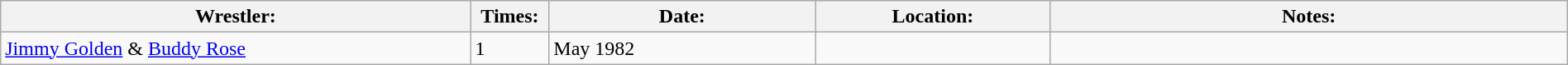<table class="wikitable" width=100%>
<tr>
<th width=30%>Wrestler:</th>
<th width=5%>Times:</th>
<th width=17%>Date:</th>
<th width=15%>Location:</th>
<th width=33%>Notes:</th>
</tr>
<tr>
<td><a href='#'>Jimmy Golden</a> & <a href='#'>Buddy Rose</a></td>
<td>1</td>
<td>May 1982</td>
<td></td>
<td></td>
</tr>
</table>
